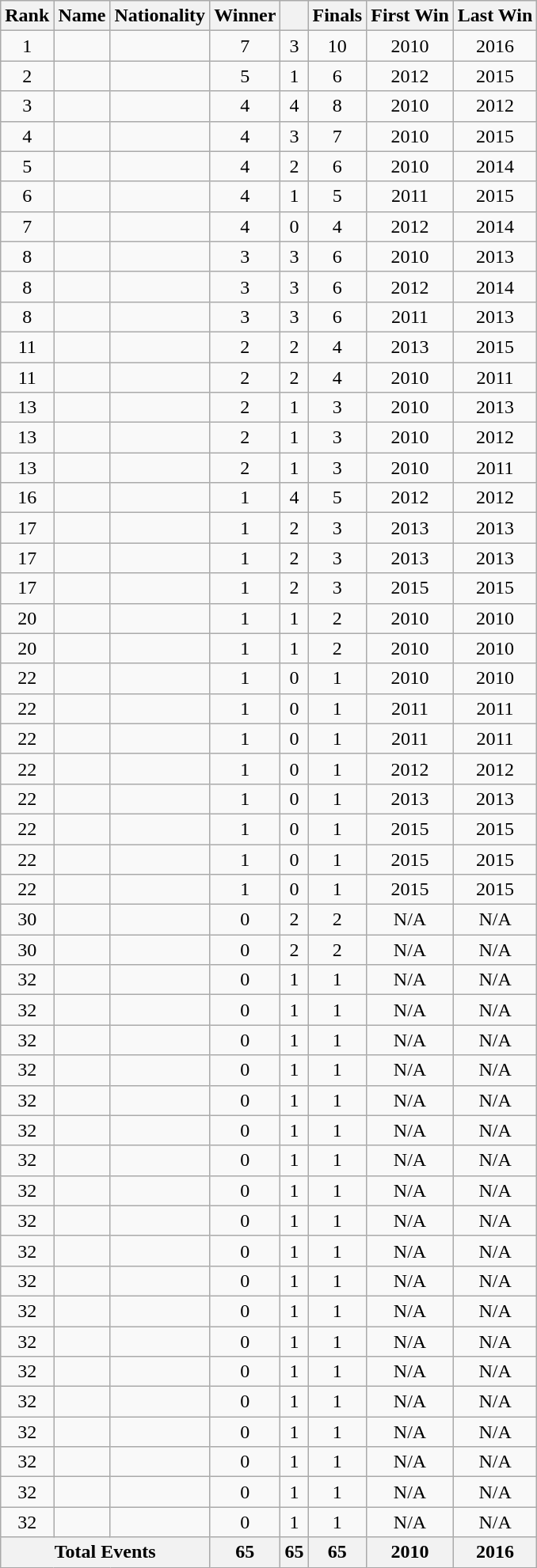<table class="wikitable sortable" style="font-size:100%; text-align: center">
<tr>
<th>Rank</th>
<th>Name</th>
<th>Nationality</th>
<th>Winner</th>
<th></th>
<th>Finals</th>
<th>First Win</th>
<th>Last Win</th>
</tr>
<tr>
<td>1</td>
<td align="left"></td>
<td align="left"></td>
<td>7</td>
<td>3</td>
<td>10</td>
<td>2010</td>
<td>2016</td>
</tr>
<tr>
<td>2</td>
<td align="left"></td>
<td align="left"></td>
<td>5</td>
<td>1</td>
<td>6</td>
<td>2012</td>
<td>2015</td>
</tr>
<tr>
<td>3</td>
<td align="left"></td>
<td align="left"></td>
<td>4</td>
<td>4</td>
<td>8</td>
<td>2010</td>
<td>2012</td>
</tr>
<tr>
<td>4</td>
<td align="left"></td>
<td align="left"></td>
<td>4</td>
<td>3</td>
<td>7</td>
<td>2010</td>
<td>2015</td>
</tr>
<tr>
<td>5</td>
<td align="left"></td>
<td align="left"></td>
<td>4</td>
<td>2</td>
<td>6</td>
<td>2010</td>
<td>2014</td>
</tr>
<tr>
<td>6</td>
<td align="left"></td>
<td align="left"></td>
<td>4</td>
<td>1</td>
<td>5</td>
<td>2011</td>
<td>2015</td>
</tr>
<tr>
<td>7</td>
<td align="left"></td>
<td align="left"></td>
<td>4</td>
<td>0</td>
<td>4</td>
<td>2012</td>
<td>2014</td>
</tr>
<tr>
<td>8</td>
<td align="left"></td>
<td align="left"></td>
<td>3</td>
<td>3</td>
<td>6</td>
<td>2010</td>
<td>2013</td>
</tr>
<tr>
<td>8</td>
<td align="left"></td>
<td align="left"></td>
<td>3</td>
<td>3</td>
<td>6</td>
<td>2012</td>
<td>2014</td>
</tr>
<tr>
<td>8</td>
<td align="left"></td>
<td align="left"></td>
<td>3</td>
<td>3</td>
<td>6</td>
<td>2011</td>
<td>2013</td>
</tr>
<tr>
<td>11</td>
<td align="left"></td>
<td align="left"></td>
<td>2</td>
<td>2</td>
<td>4</td>
<td>2013</td>
<td>2015</td>
</tr>
<tr>
<td>11</td>
<td align="left"></td>
<td align="left"></td>
<td>2</td>
<td>2</td>
<td>4</td>
<td>2010</td>
<td>2011</td>
</tr>
<tr>
<td>13</td>
<td align="left"></td>
<td align="left"></td>
<td>2</td>
<td>1</td>
<td>3</td>
<td>2010</td>
<td>2013</td>
</tr>
<tr>
<td>13</td>
<td align="left"></td>
<td align="left"></td>
<td>2</td>
<td>1</td>
<td>3</td>
<td>2010</td>
<td>2012</td>
</tr>
<tr>
<td>13</td>
<td align="left"></td>
<td align="left"></td>
<td>2</td>
<td>1</td>
<td>3</td>
<td>2010</td>
<td>2011</td>
</tr>
<tr>
<td>16</td>
<td align="left"></td>
<td align="left"></td>
<td>1</td>
<td>4</td>
<td>5</td>
<td>2012</td>
<td>2012</td>
</tr>
<tr>
<td>17</td>
<td align="left"></td>
<td align="left"></td>
<td>1</td>
<td>2</td>
<td>3</td>
<td>2013</td>
<td>2013</td>
</tr>
<tr>
<td>17</td>
<td align="left"></td>
<td align="left"></td>
<td>1</td>
<td>2</td>
<td>3</td>
<td>2013</td>
<td>2013</td>
</tr>
<tr>
<td>17</td>
<td align="left"></td>
<td align="left"></td>
<td>1</td>
<td>2</td>
<td>3</td>
<td>2015</td>
<td>2015</td>
</tr>
<tr>
<td>20</td>
<td align="left"></td>
<td align="left"></td>
<td>1</td>
<td>1</td>
<td>2</td>
<td>2010</td>
<td>2010</td>
</tr>
<tr>
<td>20</td>
<td align="left"></td>
<td align="left"></td>
<td>1</td>
<td>1</td>
<td>2</td>
<td>2010</td>
<td>2010</td>
</tr>
<tr>
<td>22</td>
<td align="left"></td>
<td align="left"></td>
<td>1</td>
<td>0</td>
<td>1</td>
<td>2010</td>
<td>2010</td>
</tr>
<tr>
<td>22</td>
<td align="left"></td>
<td align="left"></td>
<td>1</td>
<td>0</td>
<td>1</td>
<td>2011</td>
<td>2011</td>
</tr>
<tr>
<td>22</td>
<td align="left"></td>
<td align="left"></td>
<td>1</td>
<td>0</td>
<td>1</td>
<td>2011</td>
<td>2011</td>
</tr>
<tr>
<td>22</td>
<td align="left"></td>
<td align="left"></td>
<td>1</td>
<td>0</td>
<td>1</td>
<td>2012</td>
<td>2012</td>
</tr>
<tr>
<td>22</td>
<td align="left"></td>
<td align="left"></td>
<td>1</td>
<td>0</td>
<td>1</td>
<td>2013</td>
<td>2013</td>
</tr>
<tr>
<td>22</td>
<td align="left"></td>
<td align="left"></td>
<td>1</td>
<td>0</td>
<td>1</td>
<td>2015</td>
<td>2015</td>
</tr>
<tr>
<td>22</td>
<td align="left"></td>
<td align="left"></td>
<td>1</td>
<td>0</td>
<td>1</td>
<td>2015</td>
<td>2015</td>
</tr>
<tr>
<td>22</td>
<td align="left"></td>
<td align="left"></td>
<td>1</td>
<td>0</td>
<td>1</td>
<td>2015</td>
<td>2015</td>
</tr>
<tr>
<td>30</td>
<td align="left"></td>
<td align="left"></td>
<td>0</td>
<td>2</td>
<td>2</td>
<td>N/A</td>
<td>N/A</td>
</tr>
<tr>
<td>30</td>
<td align="left"></td>
<td align="left"></td>
<td>0</td>
<td>2</td>
<td>2</td>
<td>N/A</td>
<td>N/A</td>
</tr>
<tr>
<td>32</td>
<td align="left"></td>
<td align="left"></td>
<td>0</td>
<td>1</td>
<td>1</td>
<td>N/A</td>
<td>N/A</td>
</tr>
<tr>
<td>32</td>
<td align="left"></td>
<td align="left"></td>
<td>0</td>
<td>1</td>
<td>1</td>
<td>N/A</td>
<td>N/A</td>
</tr>
<tr>
<td>32</td>
<td align="left"></td>
<td align="left"></td>
<td>0</td>
<td>1</td>
<td>1</td>
<td>N/A</td>
<td>N/A</td>
</tr>
<tr>
<td>32</td>
<td align="left"></td>
<td align="left"></td>
<td>0</td>
<td>1</td>
<td>1</td>
<td>N/A</td>
<td>N/A</td>
</tr>
<tr>
<td>32</td>
<td align="left"></td>
<td align="left"></td>
<td>0</td>
<td>1</td>
<td>1</td>
<td>N/A</td>
<td>N/A</td>
</tr>
<tr>
<td>32</td>
<td align="left"></td>
<td align="left"></td>
<td>0</td>
<td>1</td>
<td>1</td>
<td>N/A</td>
<td>N/A</td>
</tr>
<tr>
<td>32</td>
<td align="left"></td>
<td align="left"></td>
<td>0</td>
<td>1</td>
<td>1</td>
<td>N/A</td>
<td>N/A</td>
</tr>
<tr>
<td>32</td>
<td align="left"></td>
<td align="left"></td>
<td>0</td>
<td>1</td>
<td>1</td>
<td>N/A</td>
<td>N/A</td>
</tr>
<tr>
<td>32</td>
<td align="left"></td>
<td align="left"></td>
<td>0</td>
<td>1</td>
<td>1</td>
<td>N/A</td>
<td>N/A</td>
</tr>
<tr>
<td>32</td>
<td align="left"></td>
<td align="left"></td>
<td>0</td>
<td>1</td>
<td>1</td>
<td>N/A</td>
<td>N/A</td>
</tr>
<tr>
<td>32</td>
<td align="left"></td>
<td align="left"></td>
<td>0</td>
<td>1</td>
<td>1</td>
<td>N/A</td>
<td>N/A</td>
</tr>
<tr>
<td>32</td>
<td align="left"></td>
<td align="left"></td>
<td>0</td>
<td>1</td>
<td>1</td>
<td>N/A</td>
<td>N/A</td>
</tr>
<tr>
<td>32</td>
<td align="left"></td>
<td align="left"></td>
<td>0</td>
<td>1</td>
<td>1</td>
<td>N/A</td>
<td>N/A</td>
</tr>
<tr>
<td>32</td>
<td align="left"></td>
<td align="left"></td>
<td>0</td>
<td>1</td>
<td>1</td>
<td>N/A</td>
<td>N/A</td>
</tr>
<tr>
<td>32</td>
<td align="left"></td>
<td align="left"></td>
<td>0</td>
<td>1</td>
<td>1</td>
<td>N/A</td>
<td>N/A</td>
</tr>
<tr>
<td>32</td>
<td align="left"></td>
<td align="left"></td>
<td>0</td>
<td>1</td>
<td>1</td>
<td>N/A</td>
<td>N/A</td>
</tr>
<tr>
<td>32</td>
<td align="left"></td>
<td align="left"></td>
<td>0</td>
<td>1</td>
<td>1</td>
<td>N/A</td>
<td>N/A</td>
</tr>
<tr>
<td>32</td>
<td align="left"></td>
<td align="left"></td>
<td>0</td>
<td>1</td>
<td>1</td>
<td>N/A</td>
<td>N/A</td>
</tr>
<tr>
<td>32</td>
<td align="left"></td>
<td align="left"></td>
<td>0</td>
<td>1</td>
<td>1</td>
<td>N/A</td>
<td>N/A</td>
</tr>
<tr>
<th colspan=3>Total Events</th>
<th>65</th>
<th>65</th>
<th>65</th>
<th>2010</th>
<th>2016</th>
</tr>
</table>
